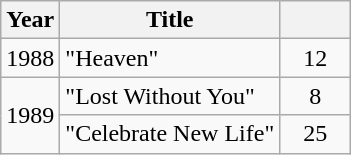<table class="wikitable">
<tr>
<th>Year</th>
<th>Title</th>
<th width="40"></th>
</tr>
<tr>
<td>1988</td>
<td>"Heaven"</td>
<td style="text-align:center;">12</td>
</tr>
<tr>
<td rowspan=2>1989</td>
<td>"Lost Without You"</td>
<td style="text-align:center;">8</td>
</tr>
<tr>
<td>"Celebrate New Life" </td>
<td style="text-align:center;">25</td>
</tr>
</table>
